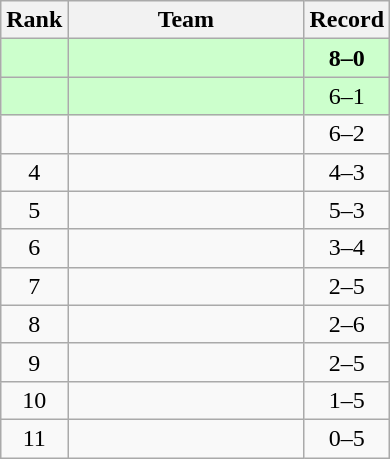<table class="wikitable">
<tr>
<th>Rank</th>
<th width=150px>Team</th>
<th>Record</th>
</tr>
<tr bgcolor=ccffcc>
<td align=center></td>
<td><strong></strong></td>
<td align=center><strong>8–0</strong></td>
</tr>
<tr bgcolor=ccffcc>
<td align=center></td>
<td></td>
<td align=center>6–1</td>
</tr>
<tr>
<td align=center></td>
<td></td>
<td align=center>6–2</td>
</tr>
<tr>
<td align=center>4</td>
<td></td>
<td align=center>4–3</td>
</tr>
<tr>
<td align=center>5</td>
<td></td>
<td align=center>5–3</td>
</tr>
<tr>
<td align=center>6</td>
<td></td>
<td align=center>3–4</td>
</tr>
<tr>
<td align=center>7</td>
<td></td>
<td align=center>2–5</td>
</tr>
<tr>
<td align=center>8</td>
<td></td>
<td align=center>2–6</td>
</tr>
<tr>
<td align=center>9</td>
<td></td>
<td align=center>2–5</td>
</tr>
<tr>
<td align=center>10</td>
<td></td>
<td align=center>1–5</td>
</tr>
<tr>
<td align=center>11</td>
<td></td>
<td align=center>0–5</td>
</tr>
</table>
